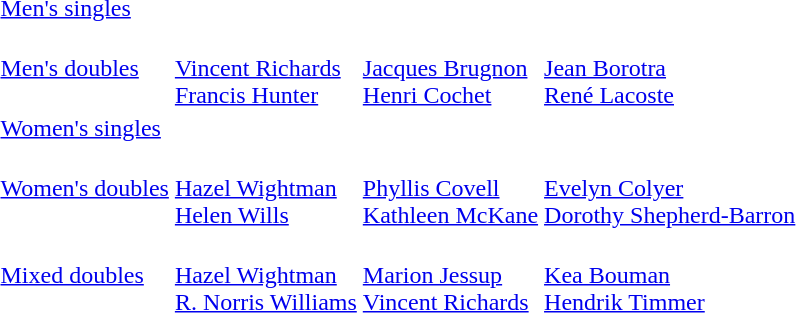<table>
<tr>
<td><a href='#'>Men's singles</a></td>
<td></td>
<td></td>
<td></td>
</tr>
<tr>
<td><a href='#'>Men's doubles</a></td>
<td><br><a href='#'>Vincent Richards</a><br><a href='#'>Francis Hunter</a></td>
<td><br><a href='#'>Jacques Brugnon</a><br><a href='#'>Henri Cochet</a></td>
<td><br><a href='#'>Jean Borotra</a><br><a href='#'>René Lacoste</a></td>
</tr>
<tr>
<td><a href='#'>Women's singles</a></td>
<td></td>
<td></td>
<td></td>
</tr>
<tr>
<td><a href='#'>Women's doubles</a></td>
<td><br><a href='#'>Hazel Wightman</a><br><a href='#'>Helen Wills</a></td>
<td><br><a href='#'>Phyllis Covell</a><br><a href='#'>Kathleen McKane</a></td>
<td><br><a href='#'>Evelyn Colyer</a><br><a href='#'>Dorothy Shepherd-Barron</a></td>
</tr>
<tr>
<td><a href='#'>Mixed doubles</a></td>
<td><br><a href='#'>Hazel Wightman</a><br><a href='#'>R. Norris Williams</a></td>
<td><br><a href='#'>Marion Jessup</a><br><a href='#'>Vincent Richards</a></td>
<td><br><a href='#'>Kea Bouman</a><br><a href='#'>Hendrik Timmer</a></td>
</tr>
</table>
